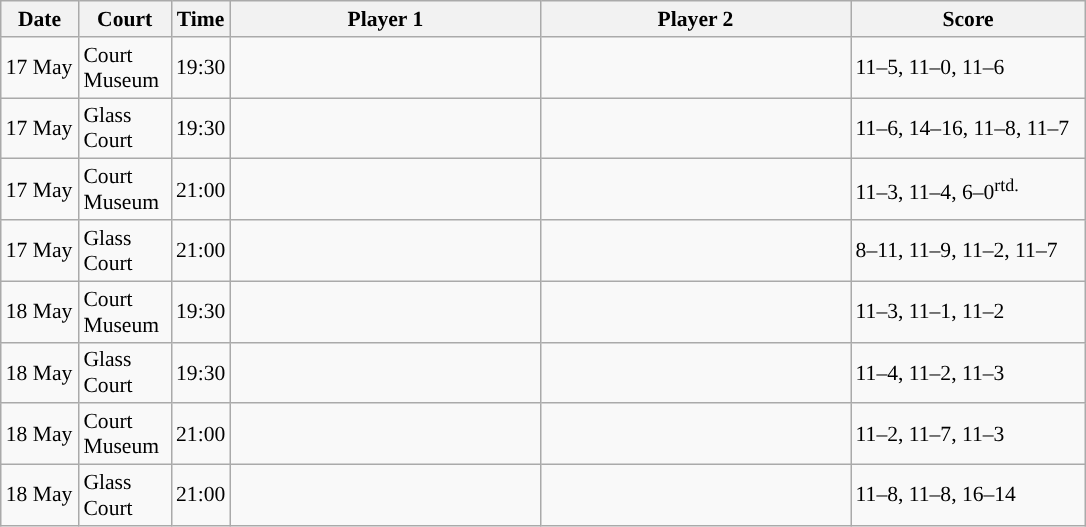<table class="sortable wikitable" style="font-size:90%">
<tr>
<th width="45" class="unsortable">Date</th>
<th width="55">Court</th>
<th width="30">Time</th>
<th width="200">Player 1</th>
<th width="200">Player 2</th>
<th width="150" class="unsortable">Score</th>
</tr>
<tr>
<td>17 May</td>
<td>Court Museum</td>
<td>19:30</td>
<td><strong></strong></td>
<td></td>
<td>11–5, 11–0, 11–6</td>
</tr>
<tr>
<td>17 May</td>
<td>Glass Court</td>
<td>19:30</td>
<td><strong></strong></td>
<td></td>
<td>11–6, 14–16, 11–8, 11–7</td>
</tr>
<tr>
<td>17 May</td>
<td>Court Museum</td>
<td>21:00</td>
<td></td>
<td><strong></strong></td>
<td>11–3, 11–4, 6–0<sup>rtd.</sup></td>
</tr>
<tr>
<td>17 May</td>
<td>Glass Court</td>
<td>21:00</td>
<td></td>
<td><strong></strong></td>
<td>8–11, 11–9, 11–2, 11–7</td>
</tr>
<tr>
<td>18 May</td>
<td>Court Museum</td>
<td>19:30</td>
<td></td>
<td><strong></strong></td>
<td>11–3, 11–1, 11–2</td>
</tr>
<tr>
<td>18 May</td>
<td>Glass Court</td>
<td>19:30</td>
<td></td>
<td><strong></strong></td>
<td>11–4, 11–2, 11–3</td>
</tr>
<tr>
<td>18 May</td>
<td>Court Museum</td>
<td>21:00</td>
<td><strong></strong></td>
<td></td>
<td>11–2, 11–7, 11–3</td>
</tr>
<tr>
<td>18 May</td>
<td>Glass Court</td>
<td>21:00</td>
<td><strong></strong></td>
<td></td>
<td>11–8, 11–8, 16–14</td>
</tr>
</table>
